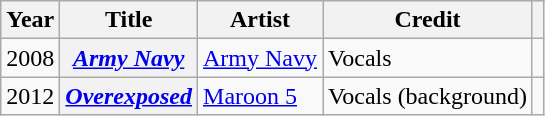<table class="wikitable plainrowheaders unsortable" style="text-align: margin;">
<tr>
<th scope="col">Year</th>
<th scope="col">Title</th>
<th scope="col">Artist</th>
<th scope="col">Credit</th>
<th scope="col"></th>
</tr>
<tr>
<td>2008</td>
<th scope="row"><em><a href='#'>Army Navy</a></em></th>
<td><a href='#'>Army Navy</a></td>
<td>Vocals</td>
<td></td>
</tr>
<tr>
<td>2012</td>
<th scope="row"><em><a href='#'>Overexposed</a></em></th>
<td><a href='#'>Maroon 5</a></td>
<td>Vocals (background)</td>
<td></td>
</tr>
</table>
